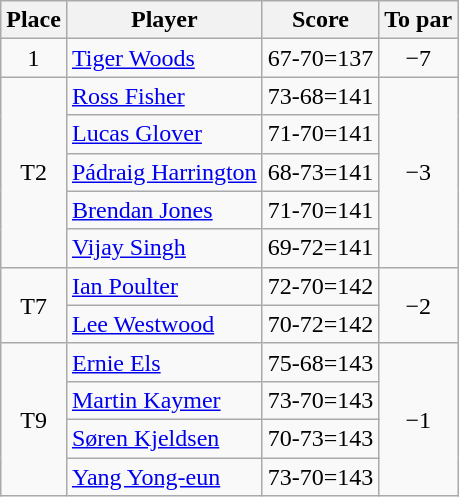<table class="wikitable">
<tr>
<th>Place</th>
<th>Player</th>
<th>Score</th>
<th>To par</th>
</tr>
<tr>
<td align=center>1</td>
<td> <a href='#'>Tiger Woods</a></td>
<td align=center>67-70=137</td>
<td align=center>−7</td>
</tr>
<tr>
<td rowspan="5" align=center>T2</td>
<td> <a href='#'>Ross Fisher</a></td>
<td align=center>73-68=141</td>
<td rowspan="5" align=center>−3</td>
</tr>
<tr>
<td> <a href='#'>Lucas Glover</a></td>
<td align=center>71-70=141</td>
</tr>
<tr>
<td> <a href='#'>Pádraig Harrington</a></td>
<td align=center>68-73=141</td>
</tr>
<tr>
<td> <a href='#'>Brendan Jones</a></td>
<td align=center>71-70=141</td>
</tr>
<tr>
<td> <a href='#'>Vijay Singh</a></td>
<td align=center>69-72=141</td>
</tr>
<tr>
<td rowspan="2" align=center>T7</td>
<td> <a href='#'>Ian Poulter</a></td>
<td align=center>72-70=142</td>
<td rowspan="2" align=center>−2</td>
</tr>
<tr>
<td> <a href='#'>Lee Westwood</a></td>
<td align=center>70-72=142</td>
</tr>
<tr>
<td rowspan="4" align=center>T9</td>
<td> <a href='#'>Ernie Els</a></td>
<td align=center>75-68=143</td>
<td rowspan="4" align=center>−1</td>
</tr>
<tr>
<td> <a href='#'>Martin Kaymer</a></td>
<td align=center>73-70=143</td>
</tr>
<tr>
<td> <a href='#'>Søren Kjeldsen</a></td>
<td align=center>70-73=143</td>
</tr>
<tr>
<td> <a href='#'>Yang Yong-eun</a></td>
<td align=center>73-70=143</td>
</tr>
</table>
